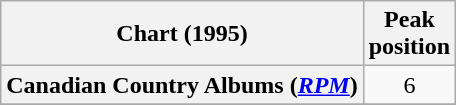<table class="wikitable sortable plainrowheaders" style="text-align:center">
<tr>
<th scope="col">Chart (1995)</th>
<th scope="col">Peak<br>position</th>
</tr>
<tr>
<th scope="row">Canadian Country Albums (<em><a href='#'>RPM</a></em>)</th>
<td>6</td>
</tr>
<tr>
</tr>
<tr>
</tr>
</table>
